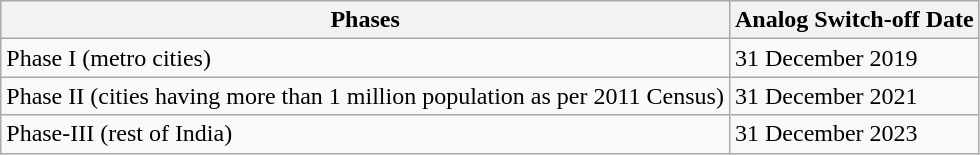<table class="wikitable">
<tr>
<th>Phases</th>
<th>Analog Switch-off Date</th>
</tr>
<tr>
<td>Phase I (metro cities)</td>
<td>31 December 2019</td>
</tr>
<tr>
<td>Phase II (cities having more than 1 million population as per 2011 Census)</td>
<td>31 December 2021</td>
</tr>
<tr>
<td>Phase-III (rest of India)</td>
<td>31 December 2023</td>
</tr>
</table>
